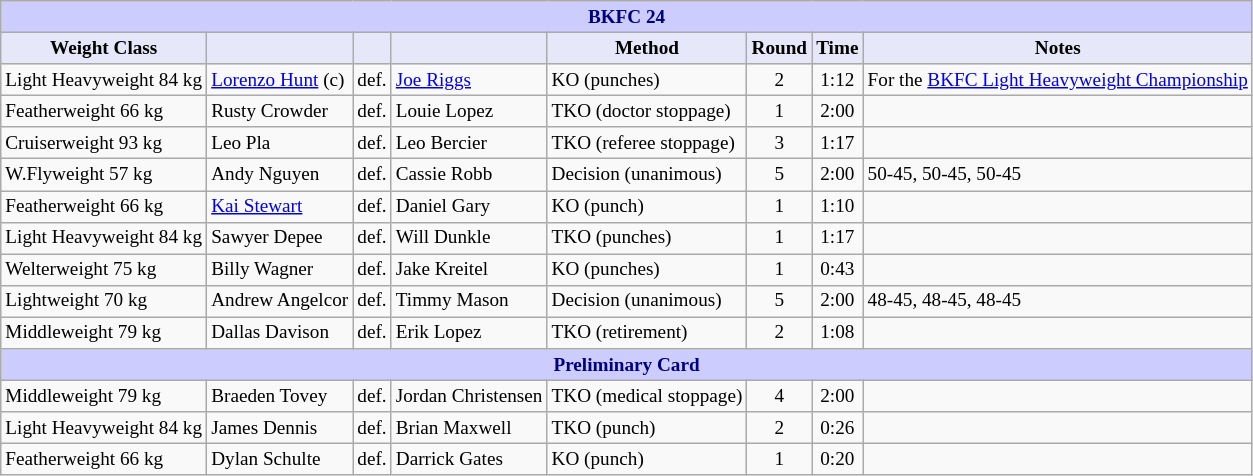<table class="wikitable" style="font-size: 80%;">
<tr>
<th colspan="8" style="background-color: #ccf; color: #000080; text-align: center;"><strong>BKFC 24</strong></th>
</tr>
<tr>
<th colspan="1" style="background-color: #E6E8FA; color: #000000; text-align: center;">Weight Class</th>
<th colspan="1" style="background-color: #E6E8FA; color: #000000; text-align: center;"></th>
<th colspan="1" style="background-color: #E6E8FA; color: #000000; text-align: center;"></th>
<th colspan="1" style="background-color: #E6E8FA; color: #000000; text-align: center;"></th>
<th colspan="1" style="background-color: #E6E8FA; color: #000000; text-align: center;">Method</th>
<th colspan="1" style="background-color: #E6E8FA; color: #000000; text-align: center;">Round</th>
<th colspan="1" style="background-color: #E6E8FA; color: #000000; text-align: center;">Time</th>
<th colspan="1" style="background-color: #E6E8FA; color: #000000; text-align: center;">Notes</th>
</tr>
<tr>
<td>Light Heavyweight 84 kg</td>
<td> <a href='#'>Lorenzo Hunt</a> (c)</td>
<td align=center>def.</td>
<td> <a href='#'>Joe Riggs</a></td>
<td>KO (punches)</td>
<td align=center>2</td>
<td align=center>1:12</td>
<td>For the <a href='#'>BKFC Light Heavyweight Championship</a></td>
</tr>
<tr>
<td>Featherweight 66 kg</td>
<td> Rusty Crowder</td>
<td align=center>def.</td>
<td> Louie Lopez</td>
<td>TKO (doctor stoppage)</td>
<td align=center>1</td>
<td align=center>2:00</td>
<td></td>
</tr>
<tr>
<td>Cruiserweight 93 kg</td>
<td> Leo Pla</td>
<td align=center>def.</td>
<td> Leo Bercier</td>
<td>TKO (referee stoppage)</td>
<td align=center>3</td>
<td align=center>1:17</td>
<td></td>
</tr>
<tr>
<td>W.Flyweight 57 kg</td>
<td> Andy Nguyen</td>
<td align=center>def.</td>
<td> Cassie Robb</td>
<td>Decision (unanimous)</td>
<td align=center>5</td>
<td align=center>2:00</td>
<td>50-45, 50-45, 50-45</td>
</tr>
<tr>
<td>Featherweight 66 kg</td>
<td> <a href='#'>Kai Stewart</a></td>
<td align=center>def.</td>
<td> Daniel Gary</td>
<td>KO (punch)</td>
<td align=center>1</td>
<td align=center>1:10</td>
<td></td>
</tr>
<tr>
<td>Light Heavyweight 84 kg</td>
<td> Sawyer Depee</td>
<td align=center>def.</td>
<td> Will Dunkle</td>
<td>TKO (punches)</td>
<td align=center>1</td>
<td align=center>1:17</td>
<td></td>
</tr>
<tr>
<td>Welterweight 75 kg</td>
<td> Billy Wagner</td>
<td align=center>def.</td>
<td> Jake Kreitel</td>
<td>KO (punches)</td>
<td align=center>1</td>
<td align=center>0:43</td>
<td></td>
</tr>
<tr>
<td>Lightweight 70 kg</td>
<td> Andrew Angelcor</td>
<td align=center>def.</td>
<td> Timmy Mason</td>
<td>Decision (unanimous)</td>
<td align=center>5</td>
<td align=center>2:00</td>
<td>48-45, 48-45, 48-45</td>
</tr>
<tr>
<td>Middleweight 79 kg</td>
<td> Dallas Davison</td>
<td align=center>def.</td>
<td> Erik Lopez</td>
<td>TKO (retirement)</td>
<td align=center>2</td>
<td align=center>1:08</td>
<td></td>
</tr>
<tr>
<th colspan="8" style="background-color: #ccf; color: #000080; text-align: center;"><strong>Preliminary Card</strong></th>
</tr>
<tr>
<td>Middleweight 79 kg</td>
<td> Braeden Tovey</td>
<td align=center>def.</td>
<td> Jordan Christensen</td>
<td>TKO (medical stoppage)</td>
<td align=center>4</td>
<td align=center>2:00</td>
<td></td>
</tr>
<tr>
<td>Light Heavyweight 84 kg</td>
<td> James Dennis</td>
<td align=center>def.</td>
<td> Brian Maxwell</td>
<td>TKO (punch)</td>
<td align=center>2</td>
<td align=center>0:26</td>
<td></td>
</tr>
<tr>
<td>Featherweight 66 kg</td>
<td> Dylan Schulte</td>
<td align=center>def.</td>
<td> Darrick Gates</td>
<td>KO (punch)</td>
<td align=center>1</td>
<td align=center>0:20</td>
<td></td>
</tr>
</table>
